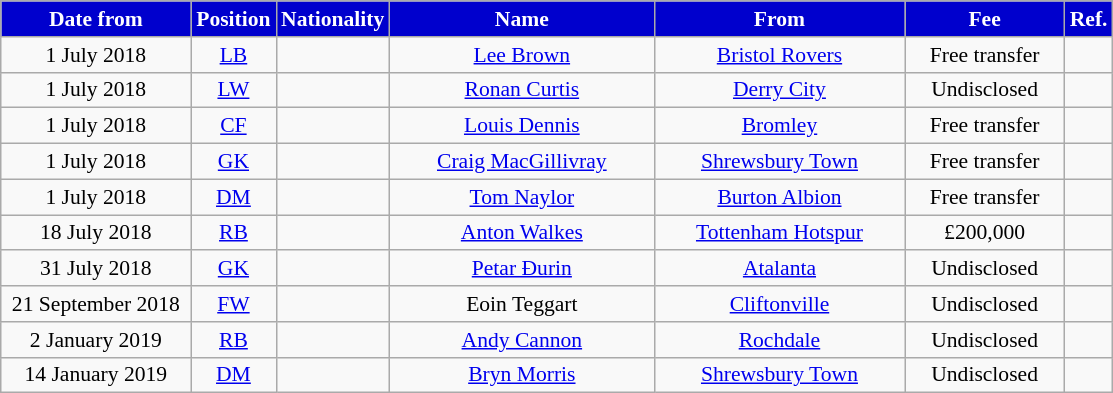<table class="wikitable"  style="text-align:center; font-size:90%; ">
<tr>
<th style="background:mediumblue; color:#FFFFFF; width:120px;">Date from</th>
<th style="background:mediumblue; color:#FFFFFF; width:50px;">Position</th>
<th style="background:mediumblue; color:#FFFFFF; width:50px;">Nationality</th>
<th style="background:mediumblue; color:#FFFFFF; width:170px;">Name</th>
<th style="background:mediumblue; color:#FFFFFF; width:160px;">From</th>
<th style="background:mediumblue; color:#FFFFFF; width:100px;">Fee</th>
<th style="background:mediumblue; color:#FFFFFF; width:25px;">Ref.</th>
</tr>
<tr>
<td>1 July 2018</td>
<td><a href='#'>LB</a></td>
<td></td>
<td><a href='#'>Lee Brown</a></td>
<td><a href='#'>Bristol Rovers</a></td>
<td>Free transfer</td>
<td></td>
</tr>
<tr>
<td>1 July 2018</td>
<td><a href='#'>LW</a></td>
<td></td>
<td><a href='#'>Ronan Curtis</a></td>
<td> <a href='#'>Derry City</a></td>
<td>Undisclosed</td>
<td></td>
</tr>
<tr>
<td>1 July 2018</td>
<td><a href='#'>CF</a></td>
<td></td>
<td><a href='#'>Louis Dennis</a></td>
<td><a href='#'>Bromley</a></td>
<td>Free transfer</td>
<td></td>
</tr>
<tr>
<td>1 July 2018</td>
<td><a href='#'>GK</a></td>
<td></td>
<td><a href='#'>Craig MacGillivray</a></td>
<td><a href='#'>Shrewsbury Town</a></td>
<td>Free transfer</td>
<td></td>
</tr>
<tr>
<td>1 July 2018</td>
<td><a href='#'>DM</a></td>
<td></td>
<td><a href='#'>Tom Naylor</a></td>
<td><a href='#'>Burton Albion</a></td>
<td>Free transfer</td>
<td></td>
</tr>
<tr>
<td>18 July 2018</td>
<td><a href='#'>RB</a></td>
<td></td>
<td><a href='#'>Anton Walkes</a></td>
<td><a href='#'>Tottenham Hotspur</a></td>
<td>£200,000</td>
<td></td>
</tr>
<tr>
<td>31 July 2018</td>
<td><a href='#'>GK</a></td>
<td></td>
<td><a href='#'>Petar Đurin</a></td>
<td> <a href='#'>Atalanta</a></td>
<td>Undisclosed</td>
<td></td>
</tr>
<tr>
<td>21 September 2018</td>
<td><a href='#'>FW</a></td>
<td></td>
<td>Eoin Teggart</td>
<td> <a href='#'>Cliftonville</a></td>
<td>Undisclosed</td>
<td></td>
</tr>
<tr>
<td>2 January 2019</td>
<td><a href='#'>RB</a></td>
<td></td>
<td><a href='#'>Andy Cannon</a></td>
<td><a href='#'>Rochdale</a></td>
<td>Undisclosed</td>
<td></td>
</tr>
<tr>
<td>14 January 2019</td>
<td><a href='#'>DM</a></td>
<td></td>
<td><a href='#'>Bryn Morris</a></td>
<td><a href='#'>Shrewsbury Town</a></td>
<td>Undisclosed</td>
<td></td>
</tr>
</table>
